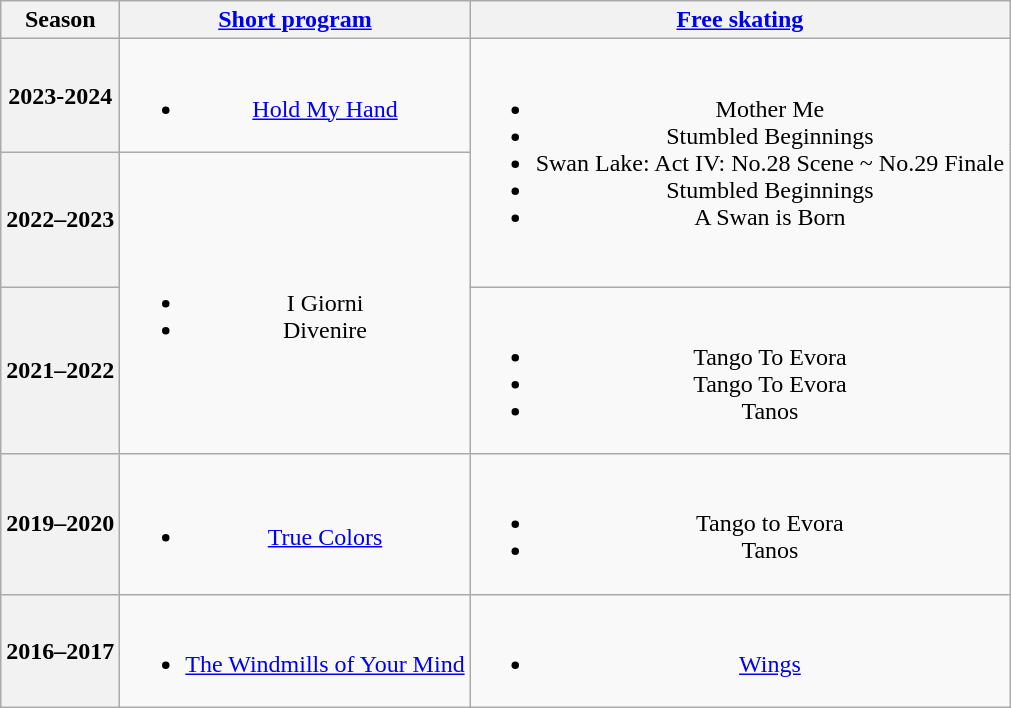<table class=wikitable style=text-align:center>
<tr>
<th>Season</th>
<th><a href='#'>Short program</a></th>
<th><a href='#'>Free skating</a></th>
</tr>
<tr>
<th>2023-2024</th>
<td><br><ul><li><a href='#'>Hold My Hand</a> <br></li></ul></td>
<td rowspan=2><br><ul><li>Mother Me</li><li>Stumbled Beginnings</li><li>Swan Lake: Act IV: No.28 Scene ~ No.29 Finale</li><li>Stumbled Beginnings</li><li>A Swan is Born <br> <br></li></ul></td>
</tr>
<tr>
<th>2022–2023 <br></th>
<td rowspan=2><br><ul><li>I Giorni <br></li><li>Divenire <br></li></ul></td>
</tr>
<tr>
<th>2021–2022 <br></th>
<td><br><ul><li>Tango To Evora <br></li><li>Tango To Evora <br></li><li>Tanos <br></li></ul></td>
</tr>
<tr>
<th>2019–2020 <br></th>
<td><br><ul><li><a href='#'>True Colors</a> <br></li></ul></td>
<td><br><ul><li>Tango to Evora</li><li>Tanos</li></ul></td>
</tr>
<tr>
<th>2016–2017 <br></th>
<td><br><ul><li><a href='#'>The Windmills of Your Mind</a> <br></li></ul></td>
<td><br><ul><li><a href='#'>Wings</a> <br></li></ul></td>
</tr>
</table>
